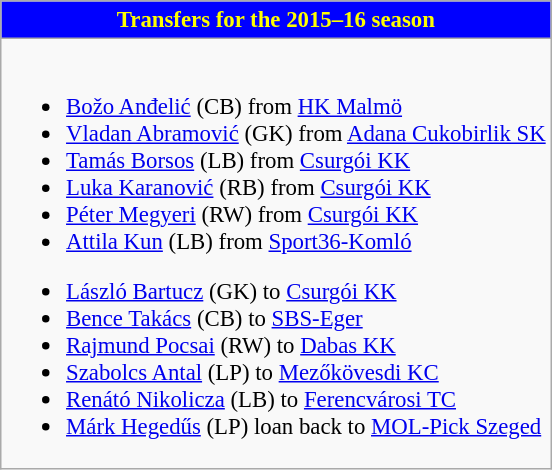<table class="wikitable collapsible collapsed" style="font-size:95%">
<tr>
<th style="color:yellow; background:blue"> <strong>Transfers for the 2015–16 season</strong></th>
</tr>
<tr>
<td><br>
<ul><li> <a href='#'>Božo Anđelić</a> (CB) from  <a href='#'>HK Malmö</a></li><li> <a href='#'>Vladan Abramović</a> (GK) from  <a href='#'>Adana Cukobirlik SK</a></li><li> <a href='#'>Tamás Borsos</a> (LB) from  <a href='#'>Csurgói KK</a></li><li> <a href='#'>Luka Karanović</a> (RB) from  <a href='#'>Csurgói KK</a></li><li> <a href='#'>Péter Megyeri</a> (RW) from  <a href='#'>Csurgói KK</a></li><li> <a href='#'>Attila Kun</a> (LB) from  <a href='#'>Sport36-Komló</a></li></ul><ul><li> <a href='#'>László Bartucz</a> (GK) to  <a href='#'>Csurgói KK</a></li><li> <a href='#'>Bence Takács</a> (CB) to  <a href='#'>SBS-Eger</a></li><li> <a href='#'>Rajmund Pocsai</a> (RW) to  <a href='#'>Dabas KK</a></li><li> <a href='#'>Szabolcs Antal</a> (LP) to  <a href='#'>Mezőkövesdi KC</a></li><li> <a href='#'>Renátó Nikolicza</a> (LB) to  <a href='#'>Ferencvárosi TC</a></li><li> <a href='#'>Márk Hegedűs</a> (LP) loan back to  <a href='#'>MOL-Pick Szeged</a></li></ul></td>
</tr>
</table>
